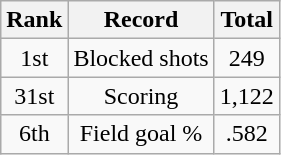<table class="wikitable">
<tr>
<th>Rank</th>
<th>Record</th>
<th>Total</th>
</tr>
<tr>
<td align="center">1st</td>
<td align="center">Blocked shots</td>
<td align="center">249</td>
</tr>
<tr>
<td align="center">31st</td>
<td align="center">Scoring</td>
<td align="center">1,122</td>
</tr>
<tr>
<td align="center">6th</td>
<td align="center">Field goal %</td>
<td align="center">.582</td>
</tr>
</table>
